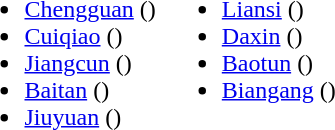<table>
<tr>
<td valign="top"><br><ul><li><a href='#'>Chengguan</a> ()</li><li><a href='#'>Cuiqiao</a> ()</li><li><a href='#'>Jiangcun</a> ()</li><li><a href='#'>Baitan</a> ()</li><li><a href='#'>Jiuyuan</a> ()</li></ul></td>
<td valign="top"><br><ul><li><a href='#'>Liansi</a> ()</li><li><a href='#'>Daxin</a> ()</li><li><a href='#'>Baotun</a> ()</li><li><a href='#'>Biangang</a> ()</li></ul></td>
</tr>
</table>
